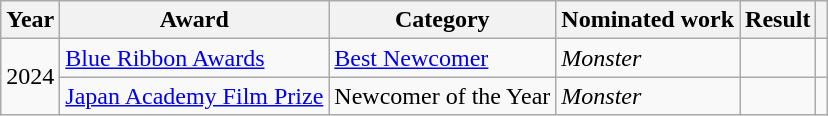<table class="wikitable sortable">
<tr>
<th>Year</th>
<th>Award</th>
<th>Category</th>
<th>Nominated work</th>
<th>Result</th>
<th class = "unsortable"></th>
</tr>
<tr>
<td rowspan="2">2024</td>
<td><a href='#'>Blue Ribbon Awards</a></td>
<td><a href='#'>Best Newcomer</a></td>
<td><em>Monster</em></td>
<td></td>
<td></td>
</tr>
<tr>
<td><a href='#'>Japan Academy Film Prize</a></td>
<td>Newcomer of the Year</td>
<td><em>Monster</em></td>
<td></td>
<td></td>
</tr>
</table>
